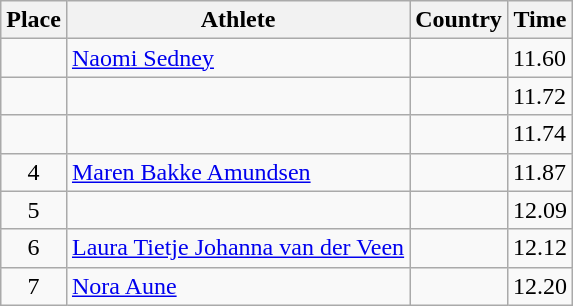<table class="wikitable">
<tr>
<th>Place</th>
<th>Athlete</th>
<th>Country</th>
<th>Time</th>
</tr>
<tr>
<td align=center></td>
<td><a href='#'>Naomi Sedney</a></td>
<td></td>
<td>11.60</td>
</tr>
<tr>
<td align=center></td>
<td></td>
<td></td>
<td>11.72</td>
</tr>
<tr>
<td align=center></td>
<td></td>
<td></td>
<td>11.74</td>
</tr>
<tr>
<td align=center>4</td>
<td><a href='#'>Maren Bakke Amundsen</a></td>
<td></td>
<td>11.87</td>
</tr>
<tr>
<td align=center>5</td>
<td></td>
<td></td>
<td>12.09</td>
</tr>
<tr>
<td align=center>6</td>
<td><a href='#'>Laura Tietje Johanna van der Veen</a></td>
<td></td>
<td>12.12</td>
</tr>
<tr>
<td align=center>7</td>
<td><a href='#'>Nora Aune</a></td>
<td></td>
<td>12.20</td>
</tr>
</table>
